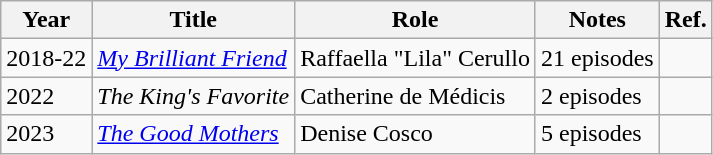<table class="wikitable">
<tr>
<th>Year</th>
<th>Title</th>
<th>Role</th>
<th class="unsortable">Notes</th>
<th>Ref.</th>
</tr>
<tr>
<td>2018-22</td>
<td><em><a href='#'>My Brilliant Friend</a></em></td>
<td>Raffaella "Lila" Cerullo</td>
<td>21 episodes</td>
<td></td>
</tr>
<tr>
<td>2022</td>
<td><em>The King's Favorite</em></td>
<td>Catherine de Médicis</td>
<td>2 episodes</td>
<td></td>
</tr>
<tr>
<td>2023</td>
<td><em><a href='#'>The Good Mothers</a></em></td>
<td>Denise Cosco</td>
<td>5 episodes</td>
<td></td>
</tr>
</table>
